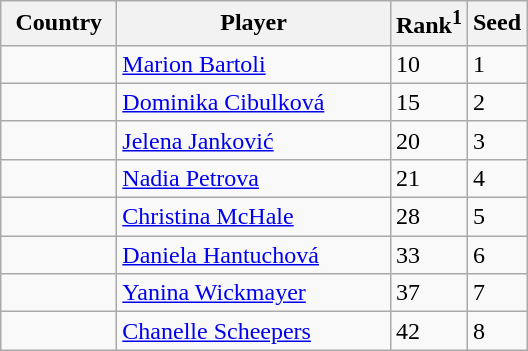<table class="sortable wikitable">
<tr>
<th width="70">Country</th>
<th width="175">Player</th>
<th>Rank<sup>1</sup></th>
<th>Seed</th>
</tr>
<tr>
<td></td>
<td><a href='#'>Marion Bartoli</a></td>
<td>10</td>
<td>1</td>
</tr>
<tr>
<td></td>
<td><a href='#'>Dominika Cibulková</a></td>
<td>15</td>
<td>2</td>
</tr>
<tr>
<td></td>
<td><a href='#'>Jelena Janković</a></td>
<td>20</td>
<td>3</td>
</tr>
<tr>
<td></td>
<td><a href='#'>Nadia Petrova</a></td>
<td>21</td>
<td>4</td>
</tr>
<tr>
<td></td>
<td><a href='#'>Christina McHale</a></td>
<td>28</td>
<td>5</td>
</tr>
<tr>
<td></td>
<td><a href='#'>Daniela Hantuchová</a></td>
<td>33</td>
<td>6</td>
</tr>
<tr>
<td></td>
<td><a href='#'>Yanina Wickmayer</a></td>
<td>37</td>
<td>7</td>
</tr>
<tr>
<td></td>
<td><a href='#'>Chanelle Scheepers</a></td>
<td>42</td>
<td>8</td>
</tr>
</table>
